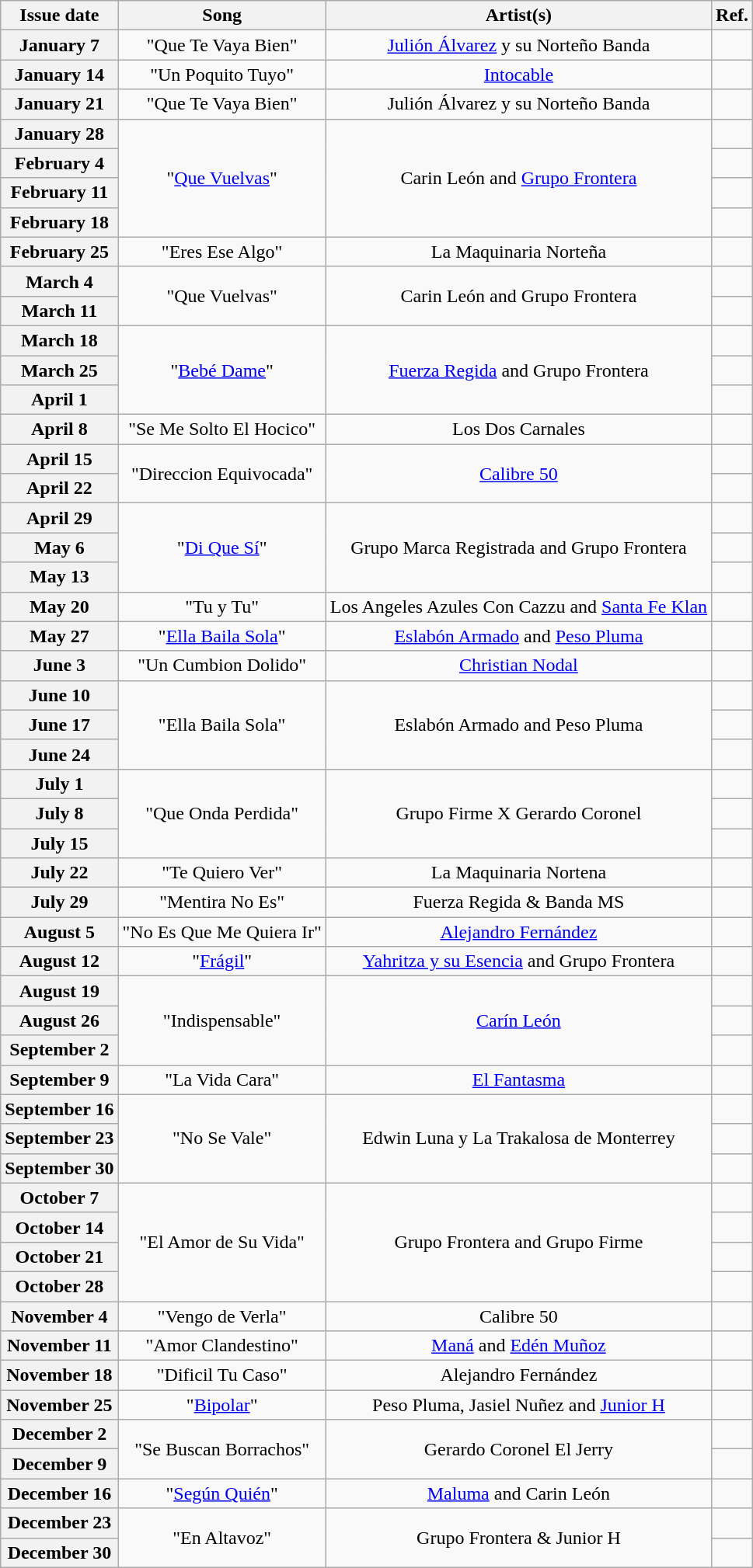<table class="wikitable plainrowheaders" style="text-align: center;">
<tr>
<th>Issue date</th>
<th>Song</th>
<th>Artist(s)</th>
<th>Ref.</th>
</tr>
<tr>
<th scope="row">January 7</th>
<td>"Que Te Vaya Bien"</td>
<td><a href='#'>Julión Álvarez</a> y su Norteño Banda</td>
<td></td>
</tr>
<tr>
<th scope="row">January 14</th>
<td>"Un Poquito Tuyo"</td>
<td><a href='#'>Intocable</a></td>
<td></td>
</tr>
<tr>
<th scope="row">January 21</th>
<td>"Que Te Vaya Bien"</td>
<td>Julión Álvarez y su Norteño Banda</td>
<td></td>
</tr>
<tr>
<th scope="row">January 28</th>
<td rowspan=4>"<a href='#'>Que Vuelvas</a>"</td>
<td rowspan=4>Carin León and <a href='#'>Grupo Frontera</a></td>
<td></td>
</tr>
<tr>
<th scope="row">February 4</th>
<td></td>
</tr>
<tr>
<th scope="row">February 11</th>
<td></td>
</tr>
<tr>
<th scope="row">February 18</th>
<td></td>
</tr>
<tr>
<th scope="row">February 25</th>
<td>"Eres Ese Algo"</td>
<td>La Maquinaria Norteña</td>
<td></td>
</tr>
<tr>
<th scope="row">March 4</th>
<td rowspan=2>"Que Vuelvas"</td>
<td rowspan=2>Carin León and Grupo Frontera</td>
<td></td>
</tr>
<tr>
<th scope="row">March 11</th>
<td></td>
</tr>
<tr>
<th scope="row">March 18</th>
<td rowspan=3>"<a href='#'>Bebé Dame</a>"</td>
<td rowspan=3><a href='#'>Fuerza Regida</a> and Grupo Frontera</td>
<td></td>
</tr>
<tr>
<th scope="row">March 25</th>
<td></td>
</tr>
<tr>
<th scope="row">April 1</th>
<td></td>
</tr>
<tr>
<th scope="row">April 8</th>
<td>"Se Me Solto El Hocico"</td>
<td>Los Dos Carnales</td>
<td></td>
</tr>
<tr>
<th scope="row">April 15</th>
<td rowspan=2>"Direccion Equivocada"</td>
<td rowspan=2><a href='#'>Calibre 50</a></td>
<td></td>
</tr>
<tr>
<th scope="row">April 22</th>
<td></td>
</tr>
<tr>
<th scope="row">April 29</th>
<td rowspan=3>"<a href='#'>Di Que Sí</a>"</td>
<td rowspan=3>Grupo Marca Registrada and Grupo Frontera</td>
<td></td>
</tr>
<tr>
<th scope="row">May 6</th>
<td></td>
</tr>
<tr>
<th scope="row">May 13</th>
<td></td>
</tr>
<tr>
<th scope="row">May 20</th>
<td>"Tu y Tu"</td>
<td>Los Angeles Azules Con Cazzu and <a href='#'>Santa Fe Klan</a></td>
<td></td>
</tr>
<tr>
<th scope="row">May 27</th>
<td>"<a href='#'>Ella Baila Sola</a>"</td>
<td><a href='#'>Eslabón Armado</a> and <a href='#'>Peso Pluma</a></td>
<td></td>
</tr>
<tr>
<th scope="row">June 3</th>
<td>"Un Cumbion Dolido"</td>
<td><a href='#'>Christian Nodal</a></td>
<td></td>
</tr>
<tr>
<th scope="row">June 10</th>
<td rowspan=3>"Ella Baila Sola"</td>
<td rowspan=3>Eslabón Armado and Peso Pluma</td>
<td></td>
</tr>
<tr>
<th scope="row">June 17</th>
<td></td>
</tr>
<tr>
<th scope="row">June 24</th>
<td></td>
</tr>
<tr>
<th scope="row">July 1</th>
<td rowspan=3>"Que Onda Perdida"</td>
<td rowspan=3>Grupo Firme X Gerardo Coronel</td>
<td></td>
</tr>
<tr>
<th scope="row">July 8</th>
<td></td>
</tr>
<tr>
<th scope="row">July 15</th>
<td></td>
</tr>
<tr>
<th scope="row">July 22</th>
<td>"Te Quiero Ver"</td>
<td>La Maquinaria Nortena</td>
<td></td>
</tr>
<tr>
<th scope="row">July 29</th>
<td>"Mentira No Es"</td>
<td>Fuerza Regida & Banda MS</td>
<td></td>
</tr>
<tr>
<th scope="row">August 5</th>
<td>"No Es Que Me Quiera Ir"</td>
<td><a href='#'>Alejandro Fernández</a></td>
<td></td>
</tr>
<tr>
<th scope="row">August 12</th>
<td>"<a href='#'>Frágil</a>"</td>
<td><a href='#'>Yahritza y su Esencia</a> and Grupo Frontera</td>
<td></td>
</tr>
<tr>
<th scope="row">August 19</th>
<td rowspan=3>"Indispensable"</td>
<td rowspan=3><a href='#'>Carín León</a></td>
<td></td>
</tr>
<tr>
<th scope="row">August 26</th>
<td></td>
</tr>
<tr>
<th scope="row">September 2</th>
<td></td>
</tr>
<tr>
<th scope="row">September 9</th>
<td>"La Vida Cara"</td>
<td><a href='#'>El Fantasma</a></td>
<td></td>
</tr>
<tr>
<th scope="row">September 16</th>
<td rowspan=3>"No Se Vale"</td>
<td rowspan=3>Edwin Luna y La Trakalosa de Monterrey</td>
<td></td>
</tr>
<tr>
<th scope="row">September 23</th>
<td></td>
</tr>
<tr>
<th scope="row">September 30</th>
<td></td>
</tr>
<tr>
<th scope="row">October 7</th>
<td rowspan=4>"El Amor de Su Vida"</td>
<td rowspan=4>Grupo Frontera and Grupo Firme</td>
<td></td>
</tr>
<tr>
<th scope="row">October 14</th>
<td></td>
</tr>
<tr>
<th scope="row">October 21</th>
<td></td>
</tr>
<tr>
<th scope="row">October 28</th>
<td></td>
</tr>
<tr>
<th scope="row">November 4</th>
<td>"Vengo de Verla"</td>
<td>Calibre 50</td>
<td></td>
</tr>
<tr>
<th scope="row">November 11</th>
<td>"Amor Clandestino"</td>
<td><a href='#'>Maná</a> and <a href='#'>Edén Muñoz</a></td>
<td></td>
</tr>
<tr>
<th scope="row">November 18</th>
<td>"Dificil Tu Caso"</td>
<td>Alejandro Fernández</td>
<td></td>
</tr>
<tr>
<th scope="row">November 25</th>
<td>"<a href='#'>Bipolar</a>"</td>
<td>Peso Pluma, Jasiel Nuñez and <a href='#'>Junior H</a></td>
<td></td>
</tr>
<tr>
<th scope="row">December 2</th>
<td rowspan=2>"Se Buscan Borrachos"</td>
<td rowspan=2>Gerardo Coronel El Jerry</td>
<td></td>
</tr>
<tr>
<th scope="row">December 9</th>
<td></td>
</tr>
<tr>
<th scope="row">December 16</th>
<td>"<a href='#'>Según Quién</a>"</td>
<td><a href='#'>Maluma</a> and Carin León</td>
<td></td>
</tr>
<tr>
<th scope="row">December 23</th>
<td rowspan=2>"En Altavoz"</td>
<td rowspan=2>Grupo Frontera & Junior H</td>
<td></td>
</tr>
<tr>
<th scope="row">December 30</th>
<td></td>
</tr>
</table>
